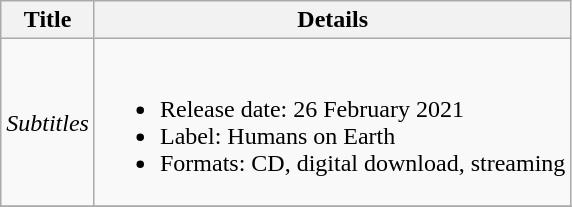<table class="wikitable">
<tr>
<th>Title</th>
<th>Details</th>
</tr>
<tr>
<td><em>Subtitles</em></td>
<td><br><ul><li>Release date: 26 February 2021</li><li>Label: Humans on Earth</li><li>Formats: CD, digital download, streaming</li></ul></td>
</tr>
<tr>
</tr>
</table>
